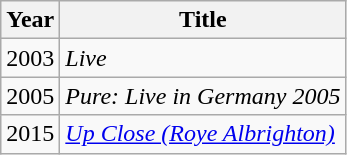<table class="wikitable">
<tr>
<th>Year</th>
<th>Title</th>
</tr>
<tr>
<td>2003</td>
<td><em>Live</em></td>
</tr>
<tr>
<td>2005</td>
<td><em>Pure: Live in Germany 2005</em></td>
</tr>
<tr>
<td>2015</td>
<td><em><a href='#'>Up Close (Roye Albrighton)</a></em></td>
</tr>
</table>
